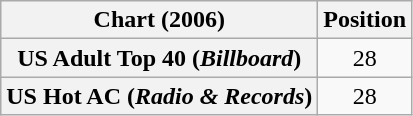<table class="wikitable sortable plainrowheaders" style="text-align:center">
<tr>
<th scope="col">Chart (2006)</th>
<th scope="col">Position</th>
</tr>
<tr>
<th scope="row">US Adult Top 40 (<em>Billboard</em>)</th>
<td>28</td>
</tr>
<tr>
<th scope="row">US Hot AC (<em>Radio & Records</em>)</th>
<td>28</td>
</tr>
</table>
